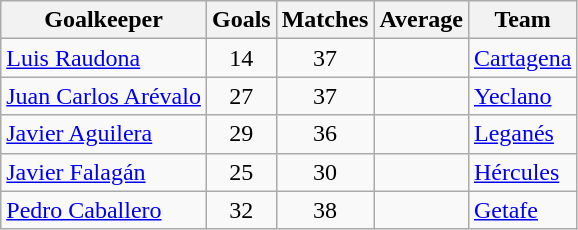<table class="wikitable sortable">
<tr>
<th>Goalkeeper</th>
<th>Goals</th>
<th>Matches</th>
<th>Average</th>
<th>Team</th>
</tr>
<tr>
<td> <a href='#'>Luis Raudona</a></td>
<td style="text-align:center;">14</td>
<td style="text-align:center;">37</td>
<td style="text-align:center;"></td>
<td><a href='#'>Cartagena</a></td>
</tr>
<tr>
<td> <a href='#'>Juan Carlos Arévalo</a></td>
<td style="text-align:center;">27</td>
<td style="text-align:center;">37</td>
<td style="text-align:center;"></td>
<td><a href='#'>Yeclano</a></td>
</tr>
<tr>
<td> <a href='#'>Javier Aguilera</a></td>
<td style="text-align:center;">29</td>
<td style="text-align:center;">36</td>
<td style="text-align:center;"></td>
<td><a href='#'>Leganés</a></td>
</tr>
<tr>
<td> <a href='#'>Javier Falagán</a></td>
<td style="text-align:center;">25</td>
<td style="text-align:center;">30</td>
<td style="text-align:center;"></td>
<td><a href='#'>Hércules</a></td>
</tr>
<tr>
<td> <a href='#'>Pedro Caballero</a></td>
<td style="text-align:center;">32</td>
<td style="text-align:center;">38</td>
<td style="text-align:center;"></td>
<td><a href='#'>Getafe</a></td>
</tr>
</table>
